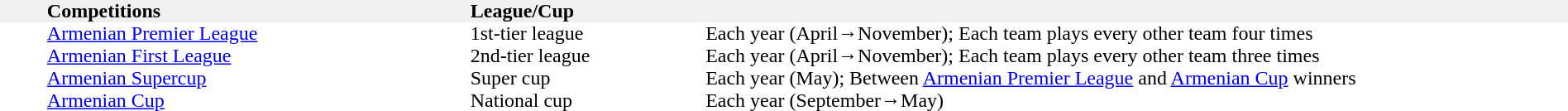<table width="100%" cellspacing="0" cellpadding="0">
<tr bgcolor="F0F0F0">
<th width="3%" align="left"></th>
<th width="27%" align="left">Competitions</th>
<th width="15%" align="left">League/Cup</th>
<th width="55%" align="left"></th>
</tr>
<tr>
<td></td>
<td><a href='#'>Armenian Premier League</a></td>
<td>1st-tier league</td>
<td>Each year (April→November); Each team plays every other team four times</td>
</tr>
<tr>
<td></td>
<td><a href='#'>Armenian First League</a></td>
<td>2nd-tier league</td>
<td>Each year (April→November); Each team plays every other team three times</td>
</tr>
<tr>
<td></td>
<td><a href='#'>Armenian Supercup</a></td>
<td>Super cup</td>
<td>Each year (May); Between <a href='#'>Armenian Premier League</a> and <a href='#'>Armenian Cup</a> winners</td>
</tr>
<tr>
<td></td>
<td><a href='#'>Armenian Cup</a></td>
<td>National cup</td>
<td>Each year (September→May)</td>
</tr>
</table>
